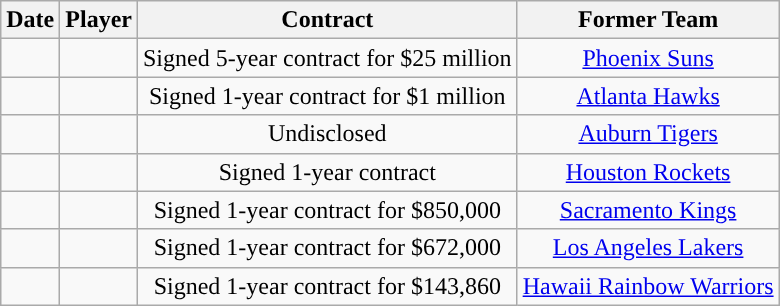<table class="wikitable sortable sortable">
<tr>
<th>Date</th>
<th>Player</th>
<th>Contract</th>
<th>Former Team</th>
</tr>
<tr style="text-align: center">
<td></td>
<td></td>
<td>Signed 5-year contract for $25 million</td>
<td><a href='#'>Phoenix Suns</a></td>
</tr>
<tr style="text-align: center">
<td></td>
<td></td>
<td>Signed 1-year contract for $1 million</td>
<td><a href='#'>Atlanta Hawks</a></td>
</tr>
<tr style="text-align: center">
<td></td>
<td></td>
<td>Undisclosed</td>
<td><a href='#'>Auburn Tigers</a></td>
</tr>
<tr style="text-align: center">
<td></td>
<td></td>
<td>Signed 1-year contract</td>
<td><a href='#'>Houston Rockets</a></td>
</tr>
<tr style="text-align: center">
<td></td>
<td></td>
<td>Signed 1-year contract for $850,000</td>
<td><a href='#'>Sacramento Kings</a></td>
</tr>
<tr style="text-align: center">
<td></td>
<td></td>
<td>Signed 1-year contract for $672,000</td>
<td><a href='#'>Los Angeles Lakers</a></td>
</tr>
<tr style="text-align: center">
<td></td>
<td></td>
<td>Signed 1-year contract for $143,860</td>
<td><a href='#'>Hawaii Rainbow Warriors</a></td>
</tr>
</table>
